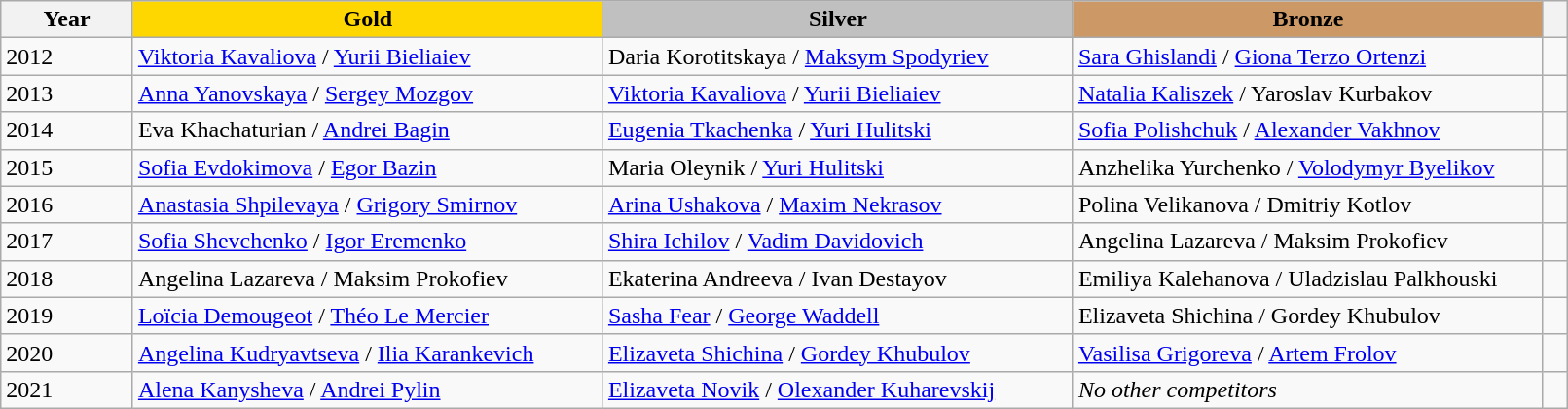<table class="wikitable unsortable" style="text-align:left; width:85%">
<tr>
<th scope="col" style="text-align:center">Year</th>
<td scope="col" style="text-align:center; width:30%; background:gold"><strong>Gold</strong></td>
<td scope="col" style="text-align:center; width:30%; background:silver"><strong>Silver</strong></td>
<td scope="col" style="text-align:center; width:30%; background:#c96"><strong>Bronze</strong></td>
<th scope="col" style="text-align:center"></th>
</tr>
<tr>
<td>2012</td>
<td> <a href='#'>Viktoria Kavaliova</a> / <a href='#'>Yurii Bieliaiev</a></td>
<td> Daria Korotitskaya / <a href='#'>Maksym Spodyriev</a></td>
<td> <a href='#'>Sara Ghislandi</a> / <a href='#'>Giona Terzo Ortenzi</a></td>
<td></td>
</tr>
<tr>
<td>2013</td>
<td> <a href='#'>Anna Yanovskaya</a> / <a href='#'>Sergey Mozgov</a></td>
<td> <a href='#'>Viktoria Kavaliova</a> / <a href='#'>Yurii Bieliaiev</a></td>
<td> <a href='#'>Natalia Kaliszek</a> / Yaroslav Kurbakov</td>
<td></td>
</tr>
<tr>
<td>2014</td>
<td> Eva Khachaturian / <a href='#'>Andrei Bagin</a></td>
<td> <a href='#'>Eugenia Tkachenka</a> / <a href='#'>Yuri Hulitski</a></td>
<td> <a href='#'>Sofia Polishchuk</a> / <a href='#'>Alexander Vakhnov</a></td>
<td></td>
</tr>
<tr>
<td>2015</td>
<td> <a href='#'>Sofia Evdokimova</a> / <a href='#'>Egor Bazin</a></td>
<td> Maria Oleynik / <a href='#'>Yuri Hulitski</a></td>
<td> Anzhelika Yurchenko / <a href='#'>Volodymyr Byelikov</a></td>
<td></td>
</tr>
<tr>
<td>2016</td>
<td> <a href='#'>Anastasia Shpilevaya</a> / <a href='#'>Grigory Smirnov</a></td>
<td> <a href='#'>Arina Ushakova</a> / <a href='#'>Maxim Nekrasov</a></td>
<td> Polina Velikanova / Dmitriy Kotlov</td>
<td></td>
</tr>
<tr>
<td>2017</td>
<td> <a href='#'>Sofia Shevchenko</a> / <a href='#'>Igor Eremenko</a></td>
<td> <a href='#'>Shira Ichilov</a> / <a href='#'>Vadim Davidovich</a></td>
<td> Angelina Lazareva / Maksim Prokofiev</td>
<td></td>
</tr>
<tr>
<td>2018</td>
<td> Angelina Lazareva / Maksim Prokofiev</td>
<td> Ekaterina Andreeva / Ivan Destayov</td>
<td> Emiliya Kalehanova / Uladzislau Palkhouski</td>
<td></td>
</tr>
<tr>
<td>2019</td>
<td> <a href='#'>Loïcia Demougeot</a> / <a href='#'>Théo Le Mercier</a></td>
<td> <a href='#'>Sasha Fear</a> / <a href='#'>George Waddell</a></td>
<td> Elizaveta Shichina / Gordey Khubulov</td>
<td></td>
</tr>
<tr>
<td>2020</td>
<td> <a href='#'>Angelina Kudryavtseva</a> / <a href='#'>Ilia Karankevich</a></td>
<td> <a href='#'>Elizaveta Shichina</a> / <a href='#'>Gordey Khubulov</a></td>
<td> <a href='#'>Vasilisa Grigoreva</a> / <a href='#'>Artem Frolov</a></td>
<td></td>
</tr>
<tr>
<td>2021</td>
<td> <a href='#'>Alena Kanysheva</a> / <a href='#'>Andrei Pylin</a></td>
<td> <a href='#'>Elizaveta Novik</a> / <a href='#'>Olexander Kuharevskij</a></td>
<td><em>No other competitors</em></td>
<td></td>
</tr>
</table>
